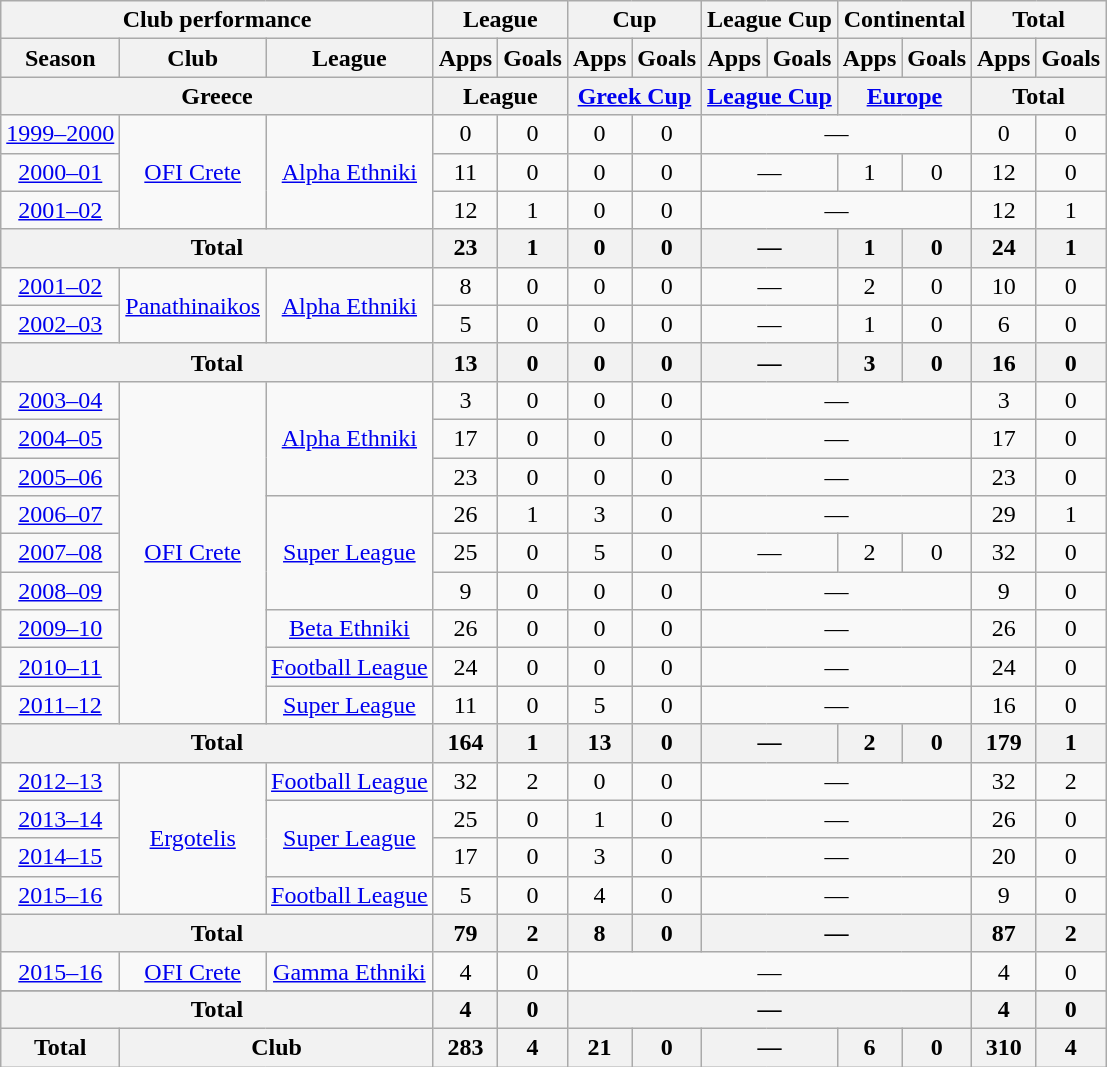<table class="wikitable" style="text-align:center">
<tr>
<th colspan=3>Club performance</th>
<th colspan=2>League</th>
<th colspan=2>Cup</th>
<th colspan=2>League Cup</th>
<th colspan=2>Continental</th>
<th colspan=2>Total</th>
</tr>
<tr>
<th>Season</th>
<th>Club</th>
<th>League</th>
<th>Apps</th>
<th>Goals</th>
<th>Apps</th>
<th>Goals</th>
<th>Apps</th>
<th>Goals</th>
<th>Apps</th>
<th>Goals</th>
<th>Apps</th>
<th>Goals</th>
</tr>
<tr>
<th colspan=3>Greece</th>
<th colspan=2>League</th>
<th colspan=2><a href='#'>Greek Cup</a></th>
<th colspan=2><a href='#'>League Cup</a></th>
<th colspan=2><a href='#'>Europe</a></th>
<th colspan=2>Total</th>
</tr>
<tr>
<td><a href='#'>1999–2000</a></td>
<td rowspan="3"><a href='#'>OFI Crete</a></td>
<td rowspan="3"><a href='#'>Alpha Ethniki</a></td>
<td>0</td>
<td>0</td>
<td>0</td>
<td>0</td>
<td colspan="4">—</td>
<td>0</td>
<td>0</td>
</tr>
<tr>
<td><a href='#'>2000–01</a></td>
<td>11</td>
<td>0</td>
<td>0</td>
<td>0</td>
<td colspan="2">—</td>
<td>1</td>
<td>0</td>
<td>12</td>
<td>0</td>
</tr>
<tr>
<td><a href='#'>2001–02</a></td>
<td>12</td>
<td>1</td>
<td>0</td>
<td>0</td>
<td colspan="4">—</td>
<td>12</td>
<td>1</td>
</tr>
<tr>
<th colspan=3>Total</th>
<th>23</th>
<th>1</th>
<th>0</th>
<th>0</th>
<th colspan="2">—</th>
<th>1</th>
<th>0</th>
<th>24</th>
<th>1</th>
</tr>
<tr>
<td><a href='#'>2001–02</a></td>
<td rowspan="2"><a href='#'>Panathinaikos</a></td>
<td rowspan="2"><a href='#'>Alpha Ethniki</a></td>
<td>8</td>
<td>0</td>
<td>0</td>
<td>0</td>
<td colspan="2">—</td>
<td>2</td>
<td>0</td>
<td>10</td>
<td>0</td>
</tr>
<tr>
<td><a href='#'>2002–03</a></td>
<td>5</td>
<td>0</td>
<td>0</td>
<td>0</td>
<td colspan="2">—</td>
<td>1</td>
<td>0</td>
<td>6</td>
<td>0</td>
</tr>
<tr>
<th colspan=3>Total</th>
<th>13</th>
<th>0</th>
<th>0</th>
<th>0</th>
<th colspan="2">—</th>
<th>3</th>
<th>0</th>
<th>16</th>
<th>0</th>
</tr>
<tr>
<td><a href='#'>2003–04</a></td>
<td rowspan="9"><a href='#'>OFI Crete</a></td>
<td rowspan="3"><a href='#'>Alpha Ethniki</a></td>
<td>3</td>
<td>0</td>
<td>0</td>
<td>0</td>
<td colspan="4">—</td>
<td>3</td>
<td>0</td>
</tr>
<tr>
<td><a href='#'>2004–05</a></td>
<td>17</td>
<td>0</td>
<td>0</td>
<td>0</td>
<td colspan="4">—</td>
<td>17</td>
<td>0</td>
</tr>
<tr>
<td><a href='#'>2005–06</a></td>
<td>23</td>
<td>0</td>
<td>0</td>
<td>0</td>
<td colspan="4">—</td>
<td>23</td>
<td>0</td>
</tr>
<tr>
<td><a href='#'>2006–07</a></td>
<td rowspan="3"><a href='#'>Super League</a></td>
<td>26</td>
<td>1</td>
<td>3</td>
<td>0</td>
<td colspan="4">—</td>
<td>29</td>
<td>1</td>
</tr>
<tr>
<td><a href='#'>2007–08</a></td>
<td>25</td>
<td>0</td>
<td>5</td>
<td>0</td>
<td colspan="2">—</td>
<td>2</td>
<td>0</td>
<td>32</td>
<td>0</td>
</tr>
<tr>
<td><a href='#'>2008–09</a></td>
<td>9</td>
<td>0</td>
<td>0</td>
<td>0</td>
<td colspan="4">—</td>
<td>9</td>
<td>0</td>
</tr>
<tr>
<td><a href='#'>2009–10</a></td>
<td rowspan="1"><a href='#'>Beta Ethniki</a></td>
<td>26</td>
<td>0</td>
<td>0</td>
<td>0</td>
<td colspan="4">—</td>
<td>26</td>
<td>0</td>
</tr>
<tr>
<td><a href='#'>2010–11</a></td>
<td rowspan="1"><a href='#'>Football League</a></td>
<td>24</td>
<td>0</td>
<td>0</td>
<td>0</td>
<td colspan="4">—</td>
<td>24</td>
<td>0</td>
</tr>
<tr>
<td><a href='#'>2011–12</a></td>
<td rowspan="1"><a href='#'>Super League</a></td>
<td>11</td>
<td>0</td>
<td>5</td>
<td>0</td>
<td colspan="4">—</td>
<td>16</td>
<td>0</td>
</tr>
<tr>
<th colspan=3>Total</th>
<th>164</th>
<th>1</th>
<th>13</th>
<th>0</th>
<th colspan="2">—</th>
<th>2</th>
<th>0</th>
<th>179</th>
<th>1</th>
</tr>
<tr>
<td><a href='#'>2012–13</a></td>
<td rowspan="4"><a href='#'>Ergotelis</a></td>
<td><a href='#'>Football League</a></td>
<td>32</td>
<td>2</td>
<td>0</td>
<td>0</td>
<td colspan="4">—</td>
<td>32</td>
<td>2</td>
</tr>
<tr>
<td><a href='#'>2013–14</a></td>
<td rowspan="2"><a href='#'>Super League</a></td>
<td>25</td>
<td>0</td>
<td>1</td>
<td>0</td>
<td colspan="4">—</td>
<td>26</td>
<td>0</td>
</tr>
<tr>
<td><a href='#'>2014–15</a></td>
<td>17</td>
<td>0</td>
<td>3</td>
<td>0</td>
<td colspan="4">—</td>
<td>20</td>
<td>0</td>
</tr>
<tr>
<td><a href='#'>2015–16</a></td>
<td><a href='#'>Football League</a></td>
<td>5</td>
<td>0</td>
<td>4</td>
<td>0</td>
<td colspan="4">—</td>
<td>9</td>
<td>0</td>
</tr>
<tr>
<th colspan=3>Total</th>
<th>79</th>
<th>2</th>
<th>8</th>
<th>0</th>
<th colspan="4">—</th>
<th>87</th>
<th>2</th>
</tr>
<tr>
<td><a href='#'>2015–16</a></td>
<td rowspan="1"><a href='#'>OFI Crete</a></td>
<td rowspan="1"><a href='#'>Gamma Ethniki</a></td>
<td>4</td>
<td>0</td>
<td colspan="6">—</td>
<td>4</td>
<td>0</td>
</tr>
<tr>
</tr>
<tr>
<th colspan=3>Total</th>
<th>4</th>
<th>0</th>
<th colspan="6">—</th>
<th>4</th>
<th>0</th>
</tr>
<tr>
<th rowspan=1>Total</th>
<th colspan=2>Club</th>
<th>283</th>
<th>4</th>
<th>21</th>
<th>0</th>
<th colspan="2">—</th>
<th>6</th>
<th>0</th>
<th>310</th>
<th>4</th>
</tr>
</table>
